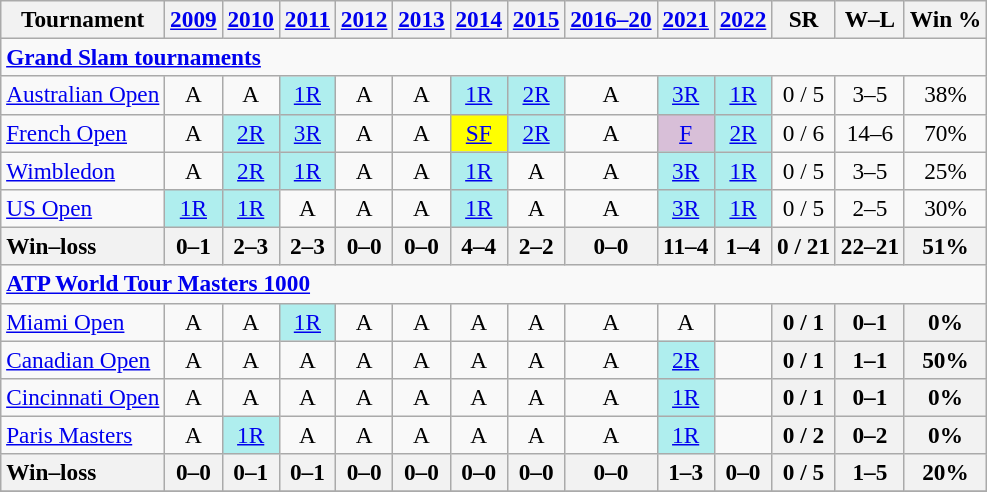<table class=wikitable style=text-align:center;font-size:97%>
<tr>
<th>Tournament</th>
<th><a href='#'>2009</a></th>
<th><a href='#'>2010</a></th>
<th><a href='#'>2011</a></th>
<th><a href='#'>2012</a></th>
<th><a href='#'>2013</a></th>
<th><a href='#'>2014</a></th>
<th><a href='#'>2015</a></th>
<th><a href='#'>2016–</a><a href='#'>20</a></th>
<th><a href='#'>2021</a></th>
<th><a href='#'>2022</a></th>
<th>SR</th>
<th>W–L</th>
<th>Win %</th>
</tr>
<tr>
<td colspan="14" align="left"><strong><a href='#'>Grand Slam tournaments</a></strong></td>
</tr>
<tr>
<td align=left><a href='#'>Australian Open</a></td>
<td>A</td>
<td>A</td>
<td bgcolor=afeeee><a href='#'>1R</a></td>
<td>A</td>
<td>A</td>
<td bgcolor=afeeee><a href='#'>1R</a></td>
<td bgcolor=afeeee><a href='#'>2R</a></td>
<td>A</td>
<td bgcolor=afeeee><a href='#'>3R</a></td>
<td bgcolor=afeeee><a href='#'>1R</a></td>
<td>0 / 5</td>
<td>3–5</td>
<td>38%</td>
</tr>
<tr>
<td align=left><a href='#'>French Open</a></td>
<td>A</td>
<td bgcolor=afeeee><a href='#'>2R</a></td>
<td bgcolor=afeeee><a href='#'>3R</a></td>
<td>A</td>
<td>A</td>
<td bgcolor=yellow><a href='#'>SF</a></td>
<td bgcolor=afeeee><a href='#'>2R</a></td>
<td>A</td>
<td bgcolor=thistle><a href='#'>F</a></td>
<td bgcolor=afeeee><a href='#'>2R</a></td>
<td>0 / 6</td>
<td>14–6</td>
<td>70%</td>
</tr>
<tr>
<td align=left><a href='#'>Wimbledon</a></td>
<td>A</td>
<td bgcolor=afeeee><a href='#'>2R</a></td>
<td bgcolor=afeeee><a href='#'>1R</a></td>
<td>A</td>
<td>A</td>
<td bgcolor=afeeee><a href='#'>1R</a></td>
<td>A</td>
<td>A</td>
<td bgcolor=afeeee><a href='#'>3R</a></td>
<td bgcolor=afeeee><a href='#'>1R</a></td>
<td>0 / 5</td>
<td>3–5</td>
<td>25%</td>
</tr>
<tr>
<td align=left><a href='#'>US Open</a></td>
<td bgcolor=afeeee><a href='#'>1R</a></td>
<td bgcolor=afeeee><a href='#'>1R</a></td>
<td>A</td>
<td>A</td>
<td>A</td>
<td bgcolor=afeeee><a href='#'>1R</a></td>
<td>A</td>
<td>A</td>
<td bgcolor=afeeee><a href='#'>3R</a></td>
<td bgcolor=afeeee><a href='#'>1R</a></td>
<td>0 / 5</td>
<td>2–5</td>
<td>30%</td>
</tr>
<tr>
<th style=text-align:left>Win–loss</th>
<th>0–1</th>
<th>2–3</th>
<th>2–3</th>
<th>0–0</th>
<th>0–0</th>
<th>4–4</th>
<th>2–2</th>
<th>0–0</th>
<th>11–4</th>
<th>1–4</th>
<th>0 / 21</th>
<th>22–21</th>
<th>51%</th>
</tr>
<tr>
<td colspan="14" align="left"><strong><a href='#'>ATP World Tour Masters 1000</a></strong></td>
</tr>
<tr>
<td align=left><a href='#'>Miami Open</a></td>
<td>A</td>
<td>A</td>
<td bgcolor=afeeee><a href='#'>1R</a></td>
<td>A</td>
<td>A</td>
<td>A</td>
<td>A</td>
<td>A</td>
<td>A</td>
<td></td>
<th>0 / 1</th>
<th>0–1</th>
<th>0%</th>
</tr>
<tr>
<td align=left><a href='#'>Canadian Open</a></td>
<td>A</td>
<td>A</td>
<td>A</td>
<td>A</td>
<td>A</td>
<td>A</td>
<td>A</td>
<td>A</td>
<td bgcolor=afeeee><a href='#'>2R</a></td>
<td></td>
<th>0 / 1</th>
<th>1–1</th>
<th>50%</th>
</tr>
<tr>
<td><a href='#'>Cincinnati Open</a></td>
<td>A</td>
<td>A</td>
<td>A</td>
<td>A</td>
<td>A</td>
<td>A</td>
<td>A</td>
<td>A</td>
<td bgcolor=afeeee><a href='#'>1R</a></td>
<td></td>
<th>0 / 1</th>
<th>0–1</th>
<th>0%</th>
</tr>
<tr>
<td align=left><a href='#'>Paris Masters</a></td>
<td>A</td>
<td bgcolor=afeeee><a href='#'>1R</a></td>
<td>A</td>
<td>A</td>
<td>A</td>
<td>A</td>
<td>A</td>
<td>A</td>
<td bgcolor=afeeee><a href='#'>1R</a></td>
<td></td>
<th>0 / 2</th>
<th>0–2</th>
<th>0%</th>
</tr>
<tr>
<th style=text-align:left>Win–loss</th>
<th>0–0</th>
<th>0–1</th>
<th>0–1</th>
<th>0–0</th>
<th>0–0</th>
<th>0–0</th>
<th>0–0</th>
<th>0–0</th>
<th>1–3</th>
<th>0–0</th>
<th>0 / 5</th>
<th>1–5</th>
<th>20%</th>
</tr>
<tr>
</tr>
</table>
